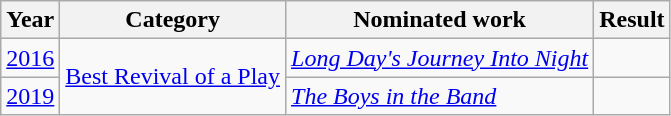<table class="wikitable unsortable">
<tr>
<th>Year</th>
<th>Category</th>
<th>Nominated work</th>
<th>Result</th>
</tr>
<tr>
<td align="center"><a href='#'>2016</a></td>
<td rowspan="2"><a href='#'>Best Revival of a Play</a></td>
<td><em><a href='#'>Long Day's Journey Into Night</a></em></td>
<td></td>
</tr>
<tr>
<td align="center"><a href='#'>2019</a></td>
<td><em><a href='#'>The Boys in the Band</a></em></td>
<td></td>
</tr>
</table>
